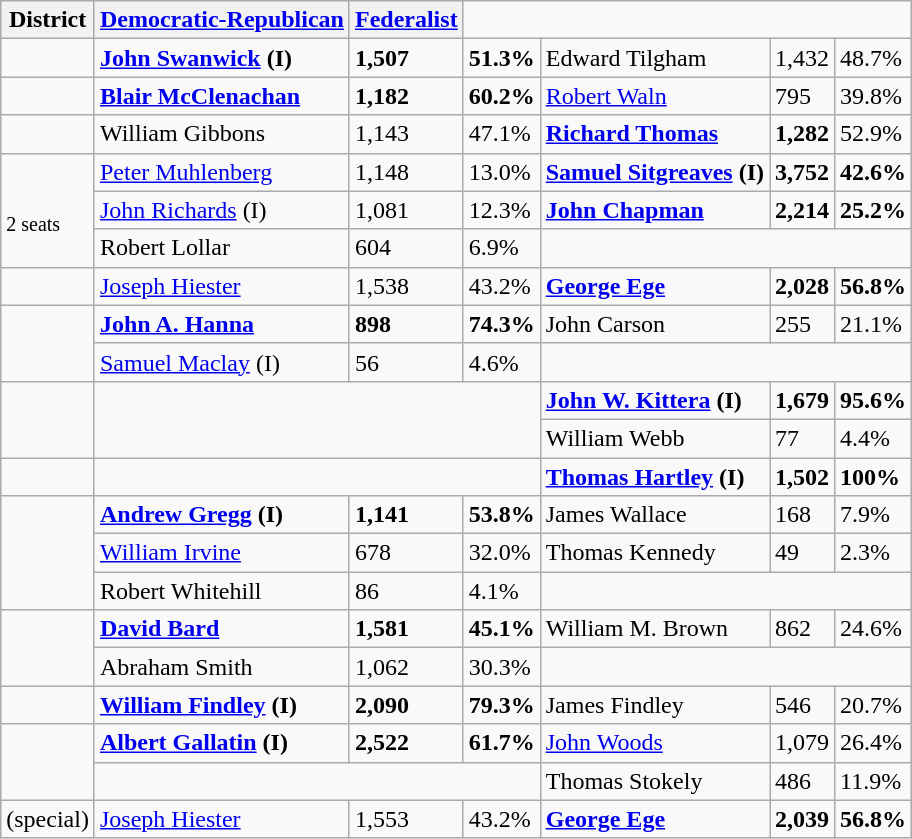<table class=wikitable>
<tr>
<th>District</th>
<th><a href='#'>Democratic-Republican</a></th>
<th><a href='#'>Federalist</a></th>
</tr>
<tr>
<td></td>
<td><strong><a href='#'>John Swanwick</a> (I)</strong></td>
<td><strong>1,507</strong></td>
<td><strong>51.3%</strong></td>
<td>Edward Tilgham</td>
<td>1,432</td>
<td>48.7%</td>
</tr>
<tr>
<td></td>
<td><strong><a href='#'>Blair McClenachan</a></strong></td>
<td><strong>1,182</strong></td>
<td><strong>60.2%</strong></td>
<td><a href='#'>Robert Waln</a></td>
<td>795</td>
<td>39.8%</td>
</tr>
<tr>
<td></td>
<td>William Gibbons</td>
<td>1,143</td>
<td>47.1%</td>
<td><strong><a href='#'>Richard Thomas</a></strong></td>
<td><strong>1,282</strong></td>
<td>52.9%</td>
</tr>
<tr>
<td rowspan=3><br><small>2 seats</small></td>
<td><a href='#'>Peter Muhlenberg</a></td>
<td>1,148</td>
<td>13.0%</td>
<td><strong><a href='#'>Samuel Sitgreaves</a> (I)</strong></td>
<td><strong>3,752</strong></td>
<td><strong>42.6%</strong></td>
</tr>
<tr>
<td><a href='#'>John Richards</a> (I)</td>
<td>1,081</td>
<td>12.3%</td>
<td><strong><a href='#'>John Chapman</a></strong></td>
<td><strong>2,214</strong></td>
<td><strong>25.2%</strong></td>
</tr>
<tr>
<td>Robert Lollar</td>
<td>604</td>
<td>6.9%</td>
<td colspan=3></td>
</tr>
<tr>
<td></td>
<td><a href='#'>Joseph Hiester</a></td>
<td>1,538</td>
<td>43.2%</td>
<td><strong><a href='#'>George Ege</a></strong></td>
<td><strong>2,028</strong></td>
<td><strong>56.8%</strong></td>
</tr>
<tr>
<td rowspan=2></td>
<td><strong><a href='#'>John A. Hanna</a></strong></td>
<td><strong>898</strong></td>
<td><strong>74.3%</strong></td>
<td>John Carson</td>
<td>255</td>
<td>21.1%</td>
</tr>
<tr>
<td><a href='#'>Samuel Maclay</a> (I)</td>
<td>56</td>
<td>4.6%</td>
</tr>
<tr>
<td rowspan=2></td>
<td colspan=3 rowspan=2></td>
<td><strong><a href='#'>John W. Kittera</a> (I)</strong></td>
<td><strong>1,679</strong></td>
<td><strong>95.6%</strong></td>
</tr>
<tr>
<td>William Webb</td>
<td>77</td>
<td>4.4%</td>
</tr>
<tr>
<td></td>
<td colspan=3></td>
<td><strong><a href='#'>Thomas Hartley</a> (I)</strong></td>
<td><strong>1,502</strong></td>
<td><strong>100%</strong></td>
</tr>
<tr>
<td rowspan=3></td>
<td><strong><a href='#'>Andrew Gregg</a> (I)</strong></td>
<td><strong>1,141</strong></td>
<td><strong>53.8%</strong></td>
<td>James Wallace</td>
<td>168</td>
<td>7.9%</td>
</tr>
<tr>
<td><a href='#'>William Irvine</a></td>
<td>678</td>
<td>32.0%</td>
<td>Thomas Kennedy</td>
<td>49</td>
<td>2.3%</td>
</tr>
<tr>
<td>Robert Whitehill</td>
<td>86</td>
<td>4.1%</td>
<td colspan=3></td>
</tr>
<tr>
<td rowspan=2></td>
<td><strong><a href='#'>David Bard</a></strong></td>
<td><strong>1,581</strong></td>
<td><strong>45.1%</strong></td>
<td>William M. Brown</td>
<td>862</td>
<td>24.6%</td>
</tr>
<tr>
<td>Abraham Smith</td>
<td>1,062</td>
<td>30.3%</td>
<td colspan=3></td>
</tr>
<tr>
<td></td>
<td><strong><a href='#'>William Findley</a> (I)</strong></td>
<td><strong>2,090</strong></td>
<td><strong>79.3%</strong></td>
<td>James Findley</td>
<td>546</td>
<td>20.7%</td>
</tr>
<tr>
<td rowspan=2></td>
<td><strong><a href='#'>Albert Gallatin</a> (I)</strong></td>
<td><strong>2,522</strong></td>
<td><strong>61.7%</strong></td>
<td><a href='#'>John Woods</a></td>
<td>1,079</td>
<td>26.4%</td>
</tr>
<tr>
<td colspan=3></td>
<td>Thomas Stokely</td>
<td>486</td>
<td>11.9%</td>
</tr>
<tr>
<td> (special)</td>
<td><a href='#'>Joseph Hiester</a></td>
<td>1,553</td>
<td>43.2%</td>
<td><strong><a href='#'>George Ege</a></strong></td>
<td><strong>2,039</strong></td>
<td><strong>56.8%</strong></td>
</tr>
</table>
